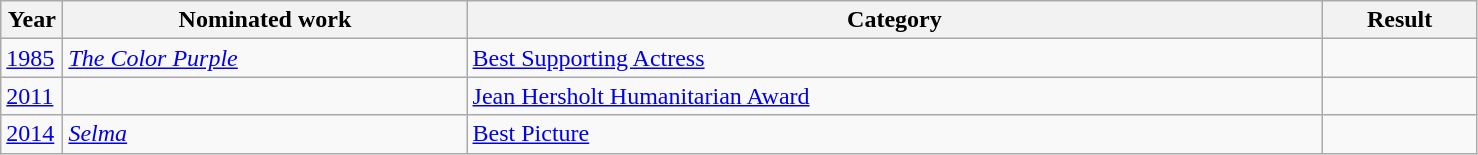<table class=wikitable>
<tr>
<th width=4%>Year</th>
<th width=26%>Nominated work</th>
<th width=55%>Category</th>
<th width=10%>Result</th>
</tr>
<tr>
<td><a href='#'>1985</a></td>
<td><em><a href='#'>The Color Purple</a></em></td>
<td><a href='#'>Best Supporting Actress</a></td>
<td></td>
</tr>
<tr>
<td><a href='#'>2011</a></td>
<td></td>
<td><a href='#'>Jean Hersholt Humanitarian Award</a></td>
<td></td>
</tr>
<tr>
<td><a href='#'>2014</a></td>
<td><em><a href='#'>Selma</a></em></td>
<td><a href='#'>Best Picture</a></td>
<td></td>
</tr>
</table>
